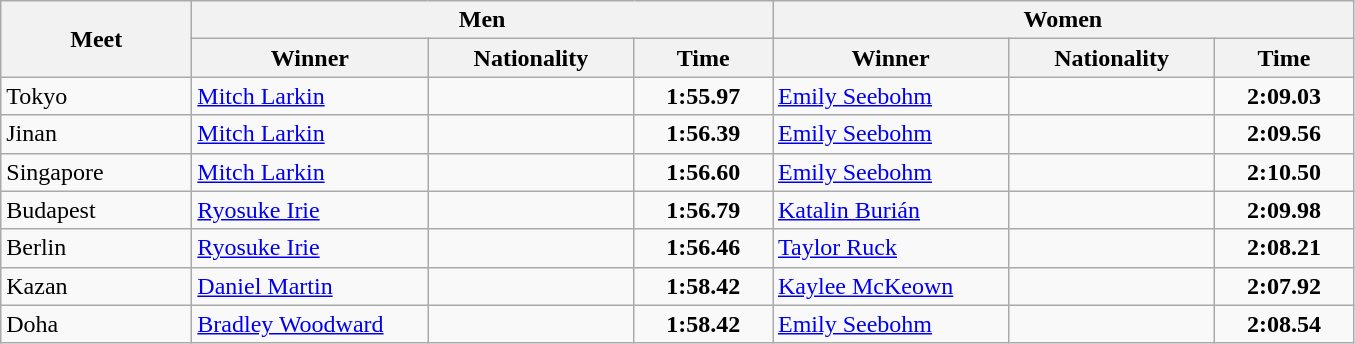<table class="wikitable">
<tr>
<th width=120 rowspan="2">Meet</th>
<th colspan="3">Men</th>
<th colspan="3">Women</th>
</tr>
<tr>
<th width=150>Winner</th>
<th width=130>Nationality</th>
<th width=85>Time</th>
<th width=150>Winner</th>
<th width=130>Nationality</th>
<th width=85>Time</th>
</tr>
<tr>
<td>Tokyo</td>
<td><a href='#'>Mitch Larkin</a></td>
<td></td>
<td align=center><strong>1:55.97</strong></td>
<td><a href='#'>Emily Seebohm</a></td>
<td></td>
<td align=center><strong>2:09.03</strong></td>
</tr>
<tr>
<td>Jinan</td>
<td><a href='#'>Mitch Larkin</a></td>
<td></td>
<td align=center><strong>1:56.39</strong></td>
<td><a href='#'>Emily Seebohm</a></td>
<td></td>
<td align=center><strong>2:09.56</strong></td>
</tr>
<tr>
<td>Singapore</td>
<td><a href='#'>Mitch Larkin</a></td>
<td></td>
<td align=center><strong>1:56.60</strong></td>
<td><a href='#'>Emily Seebohm</a></td>
<td></td>
<td align=center><strong>2:10.50</strong></td>
</tr>
<tr>
<td>Budapest</td>
<td><a href='#'>Ryosuke Irie</a></td>
<td></td>
<td align=center><strong>1:56.79</strong></td>
<td><a href='#'>Katalin Burián</a></td>
<td></td>
<td align=center><strong>2:09.98</strong></td>
</tr>
<tr>
<td>Berlin</td>
<td><a href='#'>Ryosuke Irie</a></td>
<td></td>
<td align=center><strong>1:56.46</strong></td>
<td><a href='#'>Taylor Ruck</a></td>
<td></td>
<td align=center><strong>2:08.21</strong></td>
</tr>
<tr>
<td>Kazan</td>
<td><a href='#'>Daniel Martin</a></td>
<td></td>
<td align=center><strong>1:58.42</strong></td>
<td><a href='#'>Kaylee McKeown</a></td>
<td></td>
<td align=center><strong>2:07.92</strong></td>
</tr>
<tr>
<td>Doha</td>
<td><a href='#'>Bradley Woodward</a></td>
<td></td>
<td align=center><strong>1:58.42</strong></td>
<td><a href='#'>Emily Seebohm</a></td>
<td></td>
<td align=center><strong>2:08.54</strong></td>
</tr>
</table>
